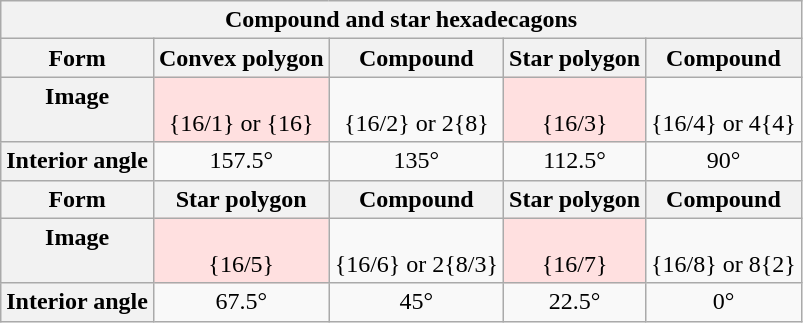<table class="wikitable collapsible collapsed">
<tr>
<th colspan=5>Compound and star hexadecagons</th>
</tr>
<tr>
<th>Form</th>
<th>Convex polygon</th>
<th>Compound</th>
<th>Star polygon</th>
<th>Compound</th>
</tr>
<tr align=center valign=top>
<th valign=center>Image</th>
<td BGCOLOR="#ffe0e0"><br>{16/1} or {16}</td>
<td><br>{16/2} or 2{8}</td>
<td BGCOLOR="#ffe0e0"><br>{16/3}</td>
<td><br>{16/4} or 4{4}</td>
</tr>
<tr align=center>
<th>Interior angle</th>
<td>157.5°</td>
<td>135°</td>
<td>112.5°</td>
<td>90°</td>
</tr>
<tr>
<th>Form</th>
<th>Star polygon</th>
<th>Compound</th>
<th>Star polygon</th>
<th>Compound</th>
</tr>
<tr align=center valign=top>
<th valign=center>Image</th>
<td BGCOLOR="#ffe0e0"><br>{16/5}</td>
<td><br>{16/6} or 2{8/3}</td>
<td BGCOLOR="#ffe0e0"><br>{16/7}</td>
<td><br>{16/8} or 8{2}</td>
</tr>
<tr align=center>
<th>Interior angle</th>
<td>67.5°</td>
<td>45°</td>
<td>22.5°</td>
<td>0°</td>
</tr>
</table>
